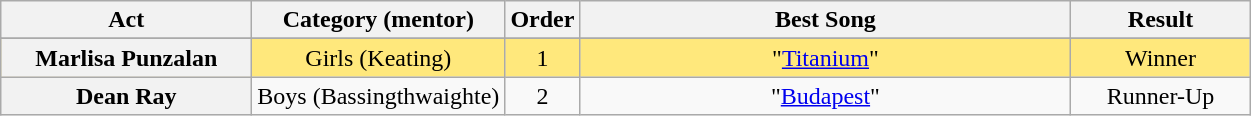<table class="wikitable plainrowheaders" style="text-align:center;">
<tr>
<th scope="col" style="width:10em;">Act</th>
<th scope="col">Category (mentor)</th>
<th scope="col">Order</th>
<th scope="col" style="width:20em;">Best Song</th>
<th scope="col" style="width:7em;">Result</th>
</tr>
<tr>
</tr>
<tr style="background:#FFE87C">
<th scope="row">Marlisa Punzalan</th>
<td>Girls (Keating)</td>
<td>1</td>
<td>"<a href='#'>Titanium</a>"</td>
<td>Winner</td>
</tr>
<tr>
<th scope="row">Dean Ray</th>
<td>Boys (Bassingthwaighte)</td>
<td>2</td>
<td>"<a href='#'>Budapest</a>"</td>
<td>Runner-Up</td>
</tr>
</table>
